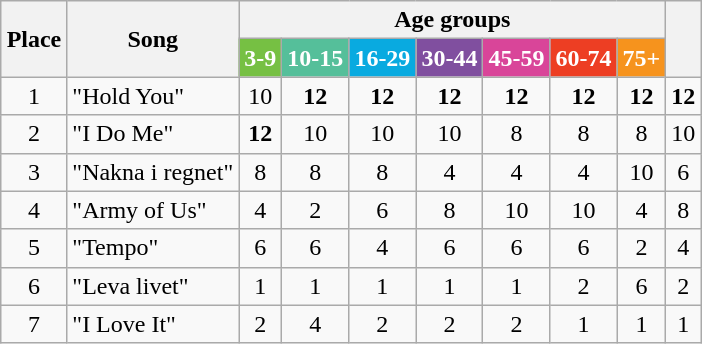<table class="wikitable" style="margin: 1em auto 1em auto; text-align:center;">
<tr>
<th rowspan="2">Place</th>
<th rowspan="2">Song</th>
<th colspan="7">Age groups</th>
<th rowspan="2"></th>
</tr>
<tr>
<th style="font-weight:bold;background:#76C043;color:white;">3-9</th>
<th style="font-weight:bold;background:#55BF9A;color:white;">10-15</th>
<th style="font-weight:bold;background:#09AAE0;color:white;">16-29</th>
<th style="font-weight:bold;background:#804F9F;color:white;">30-44</th>
<th style="font-weight:bold;background:#D94599;color:white;">45-59</th>
<th style="font-weight:bold;background:#ED3E23;color:white;">60-74</th>
<th style="font-weight:bold;background:#F6931D;color:white;">75+</th>
</tr>
<tr>
<td>1</td>
<td style="text-align:left;">"Hold You"</td>
<td>10</td>
<td><strong>12</strong></td>
<td><strong>12</strong></td>
<td><strong>12</strong></td>
<td><strong>12</strong></td>
<td><strong>12</strong></td>
<td><strong>12</strong></td>
<td><strong>12</strong></td>
</tr>
<tr>
<td>2</td>
<td style="text-align:left;">"I Do Me"</td>
<td><strong>12</strong></td>
<td>10</td>
<td>10</td>
<td>10</td>
<td>8</td>
<td>8</td>
<td>8</td>
<td>10</td>
</tr>
<tr>
<td>3</td>
<td style="text-align:left;">"Nakna i regnet"</td>
<td>8</td>
<td>8</td>
<td>8</td>
<td>4</td>
<td>4</td>
<td>4</td>
<td>10</td>
<td>6</td>
</tr>
<tr>
<td>4</td>
<td style="text-align:left;">"Army of Us"</td>
<td>4</td>
<td>2</td>
<td>6</td>
<td>8</td>
<td>10</td>
<td>10</td>
<td>4</td>
<td>8</td>
</tr>
<tr>
<td>5</td>
<td style="text-align:left;">"Tempo"</td>
<td>6</td>
<td>6</td>
<td>4</td>
<td>6</td>
<td>6</td>
<td>6</td>
<td>2</td>
<td>4</td>
</tr>
<tr>
<td>6</td>
<td style="text-align:left;">"Leva livet"</td>
<td>1</td>
<td>1</td>
<td>1</td>
<td>1</td>
<td>1</td>
<td>2</td>
<td>6</td>
<td>2</td>
</tr>
<tr>
<td>7</td>
<td style="text-align:left;">"I Love It"</td>
<td>2</td>
<td>4</td>
<td>2</td>
<td>2</td>
<td>2</td>
<td>1</td>
<td>1</td>
<td>1</td>
</tr>
</table>
